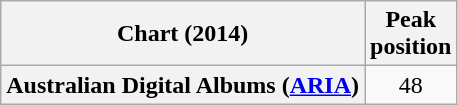<table class="wikitable plainrowheaders">
<tr>
<th scope="col">Chart (2014)</th>
<th scope="col">Peak<br>position</th>
</tr>
<tr>
<th scope="row">Australian Digital Albums (<a href='#'>ARIA</a>) </th>
<td style="text-align:center;">48</td>
</tr>
</table>
